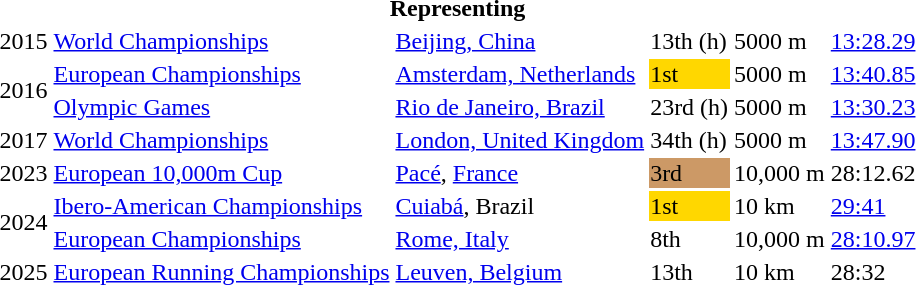<table>
<tr>
<th colspan="6">Representing </th>
</tr>
<tr>
<td>2015</td>
<td><a href='#'>World Championships</a></td>
<td><a href='#'>Beijing, China</a></td>
<td>13th (h)</td>
<td>5000 m</td>
<td><a href='#'>13:28.29</a></td>
</tr>
<tr>
<td rowspan=2>2016</td>
<td><a href='#'>European Championships</a></td>
<td><a href='#'>Amsterdam, Netherlands</a></td>
<td bgcolor=gold>1st</td>
<td>5000 m</td>
<td><a href='#'>13:40.85</a></td>
</tr>
<tr>
<td><a href='#'>Olympic Games</a></td>
<td><a href='#'>Rio de Janeiro, Brazil</a></td>
<td>23rd (h)</td>
<td>5000 m</td>
<td><a href='#'>13:30.23</a></td>
</tr>
<tr>
<td>2017</td>
<td><a href='#'>World Championships</a></td>
<td><a href='#'>London, United Kingdom</a></td>
<td>34th (h)</td>
<td>5000 m</td>
<td><a href='#'>13:47.90</a></td>
</tr>
<tr>
<td>2023</td>
<td><a href='#'>European 10,000m Cup</a></td>
<td><a href='#'>Pacé</a>, <a href='#'>France</a></td>
<td bgcolor=cc9966>3rd</td>
<td>10,000 m</td>
<td>28:12.62</td>
</tr>
<tr>
<td rowspan=2>2024</td>
<td><a href='#'>Ibero-American Championships</a></td>
<td><a href='#'>Cuiabá</a>, Brazil</td>
<td bgcolor=gold>1st</td>
<td>10 km</td>
<td><a href='#'>29:41</a></td>
</tr>
<tr>
<td><a href='#'>European Championships</a></td>
<td><a href='#'>Rome, Italy</a></td>
<td>8th</td>
<td>10,000 m</td>
<td><a href='#'>28:10.97</a></td>
</tr>
<tr>
<td>2025</td>
<td><a href='#'>European Running Championships</a></td>
<td><a href='#'>Leuven, Belgium</a></td>
<td>13th</td>
<td>10 km</td>
<td>28:32</td>
</tr>
</table>
